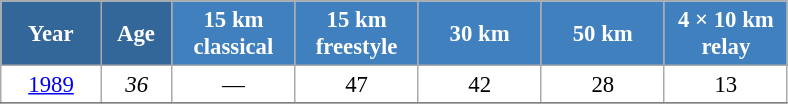<table class="wikitable" style="font-size:95%; text-align:center; border:grey solid 1px; border-collapse:collapse; background:#ffffff;">
<tr>
<th style="background-color:#369; color:white; width:60px;"> Year </th>
<th style="background-color:#369; color:white; width:40px;"> Age </th>
<th style="background-color:#4180be; color:white; width:75px;"> 15 km <br> classical </th>
<th style="background-color:#4180be; color:white; width:75px;"> 15 km <br> freestyle </th>
<th style="background-color:#4180be; color:white; width:75px;"> 30 km </th>
<th style="background-color:#4180be; color:white; width:75px;"> 50 km </th>
<th style="background-color:#4180be; color:white; width:75px;"> 4 × 10 km <br> relay </th>
</tr>
<tr>
<td><a href='#'>1989</a></td>
<td><em>36</em></td>
<td>—</td>
<td>47</td>
<td>42</td>
<td>28</td>
<td>13</td>
</tr>
<tr>
</tr>
</table>
